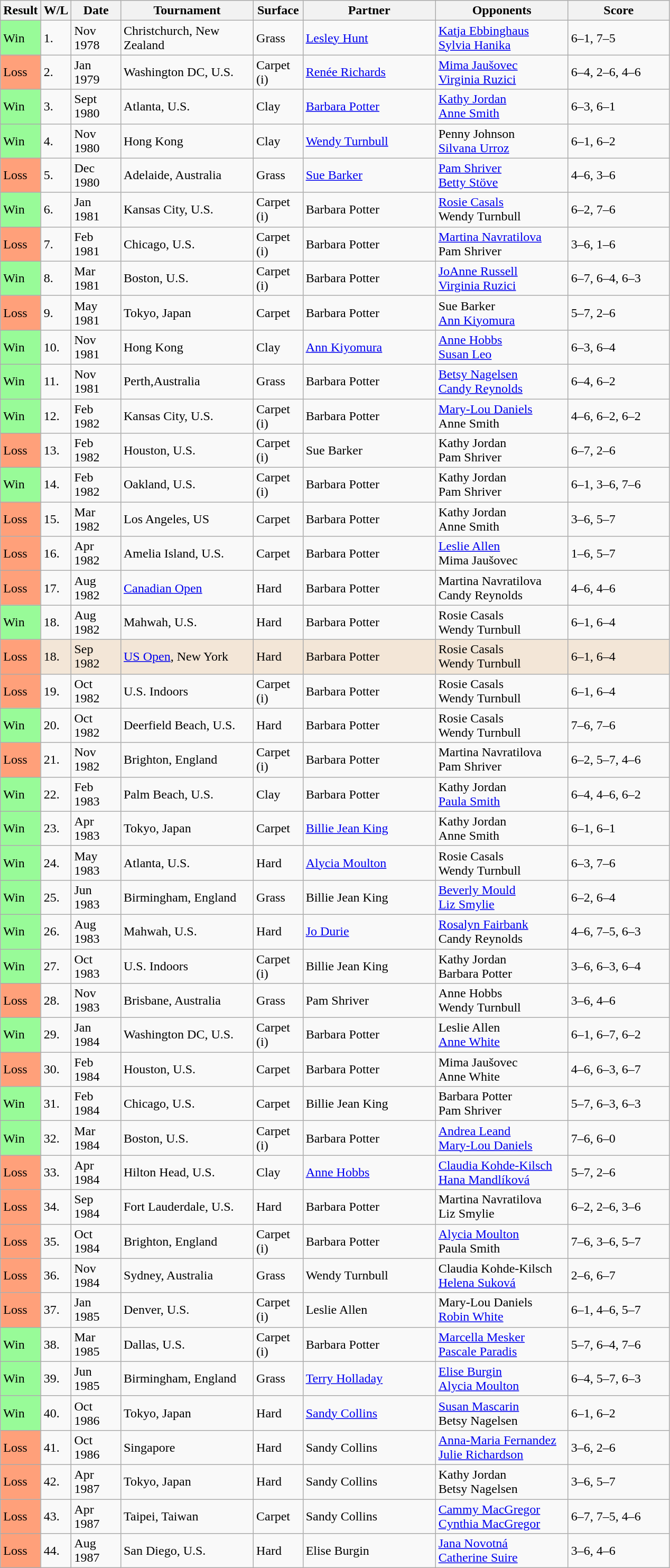<table class="sortable wikitable">
<tr>
<th>Result</th>
<th style="width:30px" class="unsortable">W/L</th>
<th style="width:55px">Date</th>
<th style="width:160px">Tournament</th>
<th style="width:55px">Surface</th>
<th style="width:160px">Partner</th>
<th style="width:160px">Opponents</th>
<th style="width:120px" class="unsortable">Score</th>
</tr>
<tr>
<td style="background:#98fb98;">Win</td>
<td>1.</td>
<td>Nov 1978</td>
<td>Christchurch, New Zealand</td>
<td>Grass</td>
<td> <a href='#'>Lesley Hunt</a></td>
<td> <a href='#'>Katja Ebbinghaus</a> <br>  <a href='#'>Sylvia Hanika</a></td>
<td>6–1, 7–5</td>
</tr>
<tr bgcolor=>
<td style="background:#ffa07a;">Loss</td>
<td>2.</td>
<td>Jan 1979</td>
<td>Washington DC, U.S.</td>
<td>Carpet (i)</td>
<td> <a href='#'>Renée Richards</a></td>
<td> <a href='#'>Mima Jaušovec</a> <br>  <a href='#'>Virginia Ruzici</a></td>
<td>6–4, 2–6, 4–6</td>
</tr>
<tr bgcolor=>
<td style="background:#98fb98;">Win</td>
<td>3.</td>
<td>Sept 1980</td>
<td>Atlanta, U.S.</td>
<td>Clay</td>
<td> <a href='#'>Barbara Potter</a></td>
<td> <a href='#'>Kathy Jordan</a> <br>  <a href='#'>Anne Smith</a></td>
<td>6–3, 6–1</td>
</tr>
<tr bgcolor=>
<td style="background:#98fb98;">Win</td>
<td>4.</td>
<td>Nov 1980</td>
<td>Hong Kong</td>
<td>Clay</td>
<td> <a href='#'>Wendy Turnbull</a></td>
<td> Penny Johnson <br>  <a href='#'>Silvana Urroz</a></td>
<td>6–1, 6–2</td>
</tr>
<tr bgcolor=>
<td style="background:#ffa07a;">Loss</td>
<td>5.</td>
<td>Dec 1980</td>
<td>Adelaide, Australia</td>
<td>Grass</td>
<td> <a href='#'>Sue Barker</a></td>
<td> <a href='#'>Pam Shriver</a> <br>  <a href='#'>Betty Stöve</a></td>
<td>4–6, 3–6</td>
</tr>
<tr bgcolor=>
<td style="background:#98fb98;">Win</td>
<td>6.</td>
<td>Jan 1981</td>
<td>Kansas City, U.S.</td>
<td>Carpet (i)</td>
<td> Barbara Potter</td>
<td> <a href='#'>Rosie Casals</a> <br>  Wendy Turnbull</td>
<td>6–2, 7–6</td>
</tr>
<tr>
<td style="background:#ffa07a;">Loss</td>
<td>7.</td>
<td>Feb 1981</td>
<td>Chicago, U.S.</td>
<td>Carpet (i)</td>
<td> Barbara Potter</td>
<td> <a href='#'>Martina Navratilova</a> <br>  Pam Shriver</td>
<td>3–6, 1–6</td>
</tr>
<tr>
<td style="background:#98fb98;">Win</td>
<td>8.</td>
<td>Mar 1981</td>
<td>Boston, U.S.</td>
<td>Carpet (i)</td>
<td> Barbara Potter</td>
<td> <a href='#'>JoAnne Russell</a> <br>  <a href='#'>Virginia Ruzici</a></td>
<td>6–7, 6–4, 6–3</td>
</tr>
<tr bgcolor=>
<td style="background:#ffa07a;">Loss</td>
<td>9.</td>
<td>May 1981</td>
<td>Tokyo, Japan</td>
<td>Carpet</td>
<td> Barbara Potter</td>
<td> Sue Barker <br>  <a href='#'>Ann Kiyomura</a></td>
<td>5–7, 2–6</td>
</tr>
<tr>
<td style="background:#98fb98;">Win</td>
<td>10.</td>
<td>Nov 1981</td>
<td>Hong Kong</td>
<td>Clay</td>
<td> <a href='#'>Ann Kiyomura</a></td>
<td> <a href='#'>Anne Hobbs</a> <br>  <a href='#'>Susan Leo</a></td>
<td>6–3, 6–4</td>
</tr>
<tr>
<td style="background:#98fb98;">Win</td>
<td>11.</td>
<td>Nov 1981</td>
<td>Perth,Australia</td>
<td>Grass</td>
<td> Barbara Potter</td>
<td> <a href='#'>Betsy Nagelsen</a> <br>  <a href='#'>Candy Reynolds</a></td>
<td>6–4, 6–2</td>
</tr>
<tr>
<td style="background:#98fb98;">Win</td>
<td>12.</td>
<td>Feb 1982</td>
<td>Kansas City, U.S.</td>
<td>Carpet (i)</td>
<td> Barbara Potter</td>
<td> <a href='#'>Mary-Lou Daniels</a> <br>  Anne Smith</td>
<td>4–6, 6–2, 6–2</td>
</tr>
<tr>
<td style="background:#ffa07a;">Loss</td>
<td>13.</td>
<td>Feb 1982</td>
<td>Houston, U.S.</td>
<td>Carpet (i)</td>
<td> Sue Barker</td>
<td> Kathy Jordan <br>  Pam Shriver</td>
<td>6–7, 2–6</td>
</tr>
<tr>
<td style="background:#98fb98;">Win</td>
<td>14.</td>
<td>Feb 1982</td>
<td>Oakland, U.S.</td>
<td>Carpet (i)</td>
<td> Barbara Potter</td>
<td> Kathy Jordan <br>  Pam Shriver</td>
<td>6–1, 3–6, 7–6</td>
</tr>
<tr bgcolor=>
<td style="background:#ffa07a;">Loss</td>
<td>15.</td>
<td>Mar 1982</td>
<td>Los Angeles, US</td>
<td>Carpet</td>
<td> Barbara Potter</td>
<td> Kathy Jordan <br>  Anne Smith</td>
<td>3–6, 5–7</td>
</tr>
<tr>
<td style="background:#ffa07a;">Loss</td>
<td>16.</td>
<td>Apr 1982</td>
<td>Amelia Island, U.S.</td>
<td>Carpet</td>
<td> Barbara Potter</td>
<td> <a href='#'>Leslie Allen</a> <br>  Mima Jaušovec</td>
<td>1–6, 5–7</td>
</tr>
<tr>
<td style="background:#ffa07a;">Loss</td>
<td>17.</td>
<td>Aug 1982</td>
<td><a href='#'>Canadian Open</a></td>
<td>Hard</td>
<td> Barbara Potter</td>
<td> Martina Navratilova <br>  Candy Reynolds</td>
<td>4–6, 4–6</td>
</tr>
<tr>
<td style="background:#98fb98;">Win</td>
<td>18.</td>
<td>Aug 1982</td>
<td>Mahwah, U.S.</td>
<td>Hard</td>
<td> Barbara Potter</td>
<td> Rosie Casals <br>  Wendy Turnbull</td>
<td>6–1, 6–4</td>
</tr>
<tr bgcolor="f3e6d7">
<td style="background:#ffa07a;">Loss</td>
<td>18.</td>
<td>Sep 1982</td>
<td><a href='#'>US Open</a>, New York</td>
<td>Hard</td>
<td> Barbara Potter</td>
<td> Rosie Casals <br>  Wendy Turnbull</td>
<td>6–1, 6–4</td>
</tr>
<tr>
<td style="background:#ffa07a;">Loss</td>
<td>19.</td>
<td>Oct 1982</td>
<td>U.S. Indoors</td>
<td>Carpet (i)</td>
<td> Barbara Potter</td>
<td> Rosie Casals <br>  Wendy Turnbull</td>
<td>6–1, 6–4</td>
</tr>
<tr>
<td style="background:#98fb98;">Win</td>
<td>20.</td>
<td>Oct 1982</td>
<td>Deerfield Beach, U.S.</td>
<td>Hard</td>
<td> Barbara Potter</td>
<td> Rosie Casals <br>  Wendy Turnbull</td>
<td>7–6, 7–6</td>
</tr>
<tr>
<td style="background:#ffa07a;">Loss</td>
<td>21.</td>
<td>Nov 1982</td>
<td>Brighton, England</td>
<td>Carpet (i)</td>
<td> Barbara Potter</td>
<td> Martina Navratilova <br>  Pam Shriver</td>
<td>6–2, 5–7, 4–6</td>
</tr>
<tr>
<td style="background:#98fb98;">Win</td>
<td>22.</td>
<td>Feb 1983</td>
<td>Palm Beach, U.S.</td>
<td>Clay</td>
<td> Barbara Potter</td>
<td> Kathy Jordan <br>  <a href='#'>Paula Smith</a></td>
<td>6–4, 4–6, 6–2</td>
</tr>
<tr>
<td style="background:#98fb98;">Win</td>
<td>23.</td>
<td>Apr 1983</td>
<td>Tokyo, Japan</td>
<td>Carpet</td>
<td> <a href='#'>Billie Jean King</a></td>
<td> Kathy Jordan <br>  Anne Smith</td>
<td>6–1, 6–1</td>
</tr>
<tr>
<td style="background:#98fb98;">Win</td>
<td>24.</td>
<td>May 1983</td>
<td>Atlanta, U.S.</td>
<td>Hard</td>
<td> <a href='#'>Alycia Moulton</a></td>
<td> Rosie Casals <br>  Wendy Turnbull</td>
<td>6–3, 7–6</td>
</tr>
<tr>
<td style="background:#98fb98;">Win</td>
<td>25.</td>
<td>Jun 1983</td>
<td>Birmingham, England</td>
<td>Grass</td>
<td> Billie Jean King</td>
<td> <a href='#'>Beverly Mould</a> <br>  <a href='#'>Liz Smylie</a></td>
<td>6–2, 6–4</td>
</tr>
<tr bgcolor=>
<td style="background:#98fb98;">Win</td>
<td>26.</td>
<td>Aug 1983</td>
<td>Mahwah, U.S.</td>
<td>Hard</td>
<td> <a href='#'>Jo Durie</a></td>
<td> <a href='#'>Rosalyn Fairbank</a> <br>  Candy Reynolds</td>
<td>4–6, 7–5, 6–3</td>
</tr>
<tr>
<td style="background:#98fb98;">Win</td>
<td>27.</td>
<td>Oct 1983</td>
<td>U.S. Indoors</td>
<td>Carpet (i)</td>
<td> Billie Jean King</td>
<td> Kathy Jordan <br>  Barbara Potter</td>
<td>3–6, 6–3, 6–4</td>
</tr>
<tr>
<td style="background:#ffa07a;">Loss</td>
<td>28.</td>
<td>Nov 1983</td>
<td>Brisbane, Australia</td>
<td>Grass</td>
<td> Pam Shriver</td>
<td> Anne Hobbs <br>  Wendy Turnbull</td>
<td>3–6, 4–6</td>
</tr>
<tr>
<td style="background:#98fb98;">Win</td>
<td>29.</td>
<td>Jan 1984</td>
<td>Washington DC, U.S.</td>
<td>Carpet (i)</td>
<td> Barbara Potter</td>
<td> Leslie Allen <br>  <a href='#'>Anne White</a></td>
<td>6–1, 6–7, 6–2</td>
</tr>
<tr>
<td style="background:#ffa07a;">Loss</td>
<td>30.</td>
<td>Feb 1984</td>
<td>Houston, U.S.</td>
<td>Carpet</td>
<td> Barbara Potter</td>
<td> Mima Jaušovec <br>  Anne White</td>
<td>4–6, 6–3, 6–7</td>
</tr>
<tr>
<td style="background:#98fb98;">Win</td>
<td>31.</td>
<td>Feb 1984</td>
<td>Chicago, U.S.</td>
<td>Carpet</td>
<td> Billie Jean King</td>
<td> Barbara Potter <br>  Pam Shriver</td>
<td>5–7, 6–3, 6–3</td>
</tr>
<tr>
<td style="background:#98fb98;">Win</td>
<td>32.</td>
<td>Mar 1984</td>
<td>Boston, U.S.</td>
<td>Carpet (i)</td>
<td> Barbara Potter</td>
<td> <a href='#'>Andrea Leand</a> <br>  <a href='#'>Mary-Lou Daniels</a></td>
<td>7–6, 6–0</td>
</tr>
<tr bgcolor=>
<td style="background:#ffa07a;">Loss</td>
<td>33.</td>
<td>Apr 1984</td>
<td>Hilton Head, U.S.</td>
<td>Clay</td>
<td> <a href='#'>Anne Hobbs</a></td>
<td> <a href='#'>Claudia Kohde-Kilsch</a> <br>  <a href='#'>Hana Mandlíková</a></td>
<td>5–7, 2–6</td>
</tr>
<tr>
<td style="background:#ffa07a;">Loss</td>
<td>34.</td>
<td>Sep 1984</td>
<td>Fort Lauderdale, U.S.</td>
<td>Hard</td>
<td> Barbara Potter</td>
<td> Martina Navratilova <br>  Liz Smylie</td>
<td>6–2, 2–6, 3–6</td>
</tr>
<tr>
<td style="background:#ffa07a;">Loss</td>
<td>35.</td>
<td>Oct 1984</td>
<td>Brighton, England</td>
<td>Carpet (i)</td>
<td> Barbara Potter</td>
<td> <a href='#'>Alycia Moulton</a> <br>  Paula Smith</td>
<td>7–6, 3–6, 5–7</td>
</tr>
<tr>
<td style="background:#ffa07a;">Loss</td>
<td>36.</td>
<td>Nov 1984</td>
<td>Sydney, Australia</td>
<td>Grass</td>
<td> Wendy Turnbull</td>
<td> Claudia Kohde-Kilsch <br>  <a href='#'>Helena Suková</a></td>
<td>2–6, 6–7</td>
</tr>
<tr bgcolor=>
<td style="background:#ffa07a;">Loss</td>
<td>37.</td>
<td>Jan 1985</td>
<td>Denver, U.S.</td>
<td>Carpet (i)</td>
<td> Leslie Allen</td>
<td> Mary-Lou Daniels <br>  <a href='#'>Robin White</a></td>
<td>6–1, 4–6, 5–7</td>
</tr>
<tr =>
<td style="background:#98fb98;">Win</td>
<td>38.</td>
<td>Mar 1985</td>
<td>Dallas, U.S.</td>
<td>Carpet (i)</td>
<td> Barbara Potter</td>
<td> <a href='#'>Marcella Mesker</a> <br>  <a href='#'>Pascale Paradis</a></td>
<td>5–7, 6–4, 7–6</td>
</tr>
<tr>
<td style="background:#98fb98;">Win</td>
<td>39.</td>
<td>Jun 1985</td>
<td>Birmingham, England</td>
<td>Grass</td>
<td> <a href='#'>Terry Holladay</a></td>
<td> <a href='#'>Elise Burgin</a> <br>  <a href='#'>Alycia Moulton</a></td>
<td>6–4, 5–7, 6–3</td>
</tr>
<tr bgcolor=>
<td style="background:#98fb98;">Win</td>
<td>40.</td>
<td>Oct 1986</td>
<td>Tokyo, Japan</td>
<td>Hard</td>
<td> <a href='#'>Sandy Collins</a></td>
<td> <a href='#'>Susan Mascarin</a> <br>  Betsy Nagelsen</td>
<td>6–1, 6–2</td>
</tr>
<tr>
<td style="background:#ffa07a;">Loss</td>
<td>41.</td>
<td>Oct 1986</td>
<td>Singapore</td>
<td>Hard</td>
<td> Sandy Collins</td>
<td> <a href='#'>Anna-Maria Fernandez</a> <br>  <a href='#'>Julie Richardson</a></td>
<td>3–6, 2–6</td>
</tr>
<tr>
<td style="background:#ffa07a;">Loss</td>
<td>42.</td>
<td>Apr 1987</td>
<td>Tokyo, Japan</td>
<td>Hard</td>
<td> Sandy Collins</td>
<td> Kathy Jordan <br>  Betsy Nagelsen</td>
<td>3–6, 5–7</td>
</tr>
<tr bgcolor=>
<td style="background:#ffa07a;">Loss</td>
<td>43.</td>
<td>Apr 1987</td>
<td>Taipei, Taiwan</td>
<td>Carpet</td>
<td> Sandy Collins</td>
<td> <a href='#'>Cammy MacGregor</a> <br>  <a href='#'>Cynthia MacGregor</a></td>
<td>6–7, 7–5, 4–6</td>
</tr>
<tr>
<td style="background:#ffa07a;">Loss</td>
<td>44.</td>
<td>Aug 1987</td>
<td>San Diego, U.S.</td>
<td>Hard</td>
<td> Elise Burgin</td>
<td> <a href='#'>Jana Novotná</a> <br>  <a href='#'>Catherine Suire</a></td>
<td>3–6, 4–6</td>
</tr>
</table>
